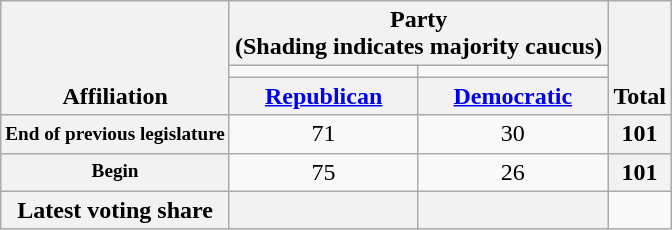<table class="wikitable" style="text-align:center">
<tr valign="bottom">
<th scope="col" rowspan="3">Affiliation</th>
<th scope="col" colspan="2">Party <div>(Shading indicates majority caucus)</div></th>
<th scope="col" rowspan="3">Total</th>
</tr>
<tr style="height:5px">
<td style="color:#33F"></td>
<td style="color:F33"></td>
</tr>
<tr>
<th><a href='#'>Republican</a></th>
<th><a href='#'>Democratic</a></th>
</tr>
<tr>
<th scope="row" style="white-space:nowrap; font-size:80%">End of previous legislature</th>
<td>71</td>
<td>30</td>
<th>101</th>
</tr>
<tr>
<th scope="row" style="white-space:nowrap; font-size:80%">Begin</th>
<td>75</td>
<td>26</td>
<th>101</th>
</tr>
<tr>
<th scope="row">Latest voting share</th>
<th></th>
<th></th>
</tr>
</table>
